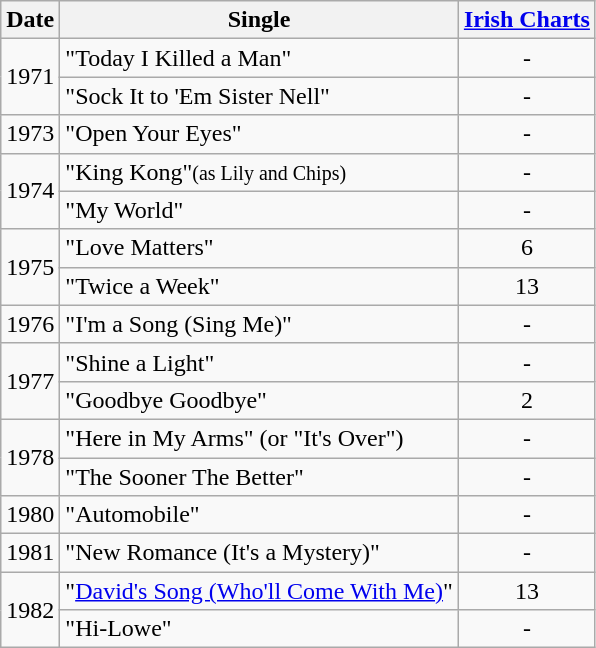<table class=wikitable style=text-align:center;>
<tr>
<th>Date</th>
<th>Single</th>
<th><a href='#'>Irish Charts</a><br></th>
</tr>
<tr>
<td rowspan="2">1971</td>
<td align=left>"Today I Killed a Man"</td>
<td align=center>-</td>
</tr>
<tr>
<td align=left>"Sock It to 'Em Sister Nell"</td>
<td align=center>-</td>
</tr>
<tr>
<td>1973</td>
<td align=left>"Open Your Eyes"</td>
<td align=center>-</td>
</tr>
<tr>
<td rowspan="2">1974</td>
<td align=left>"King Kong"<small>(as Lily and Chips)</small></td>
<td align=center>-</td>
</tr>
<tr>
<td align=left>"My World"</td>
<td align=center>-</td>
</tr>
<tr>
<td rowspan="2">1975</td>
<td align=left>"Love Matters"</td>
<td align=center>6</td>
</tr>
<tr>
<td align=left>"Twice a Week"</td>
<td align=center>13</td>
</tr>
<tr>
<td>1976</td>
<td align=left>"I'm a Song (Sing Me)"</td>
<td align=center>-</td>
</tr>
<tr>
<td rowspan="2">1977</td>
<td align=left>"Shine a Light"</td>
<td align=center>-</td>
</tr>
<tr>
<td align=left>"Goodbye Goodbye"</td>
<td align=center>2</td>
</tr>
<tr>
<td rowspan="2">1978</td>
<td align=left>"Here in My Arms" (or "It's Over")</td>
<td align=center>-</td>
</tr>
<tr>
<td align=left>"The Sooner The Better"</td>
<td align=center>-</td>
</tr>
<tr>
<td>1980</td>
<td align=left>"Automobile"</td>
<td align=center>-</td>
</tr>
<tr>
<td>1981</td>
<td align=left>"New Romance (It's a Mystery)"</td>
<td align=center>-</td>
</tr>
<tr>
<td rowspan="2">1982</td>
<td align=left>"<a href='#'>David's Song (Who'll Come With Me)</a>"</td>
<td align=center>13</td>
</tr>
<tr>
<td align=left>"Hi-Lowe"</td>
<td align=center>-</td>
</tr>
</table>
